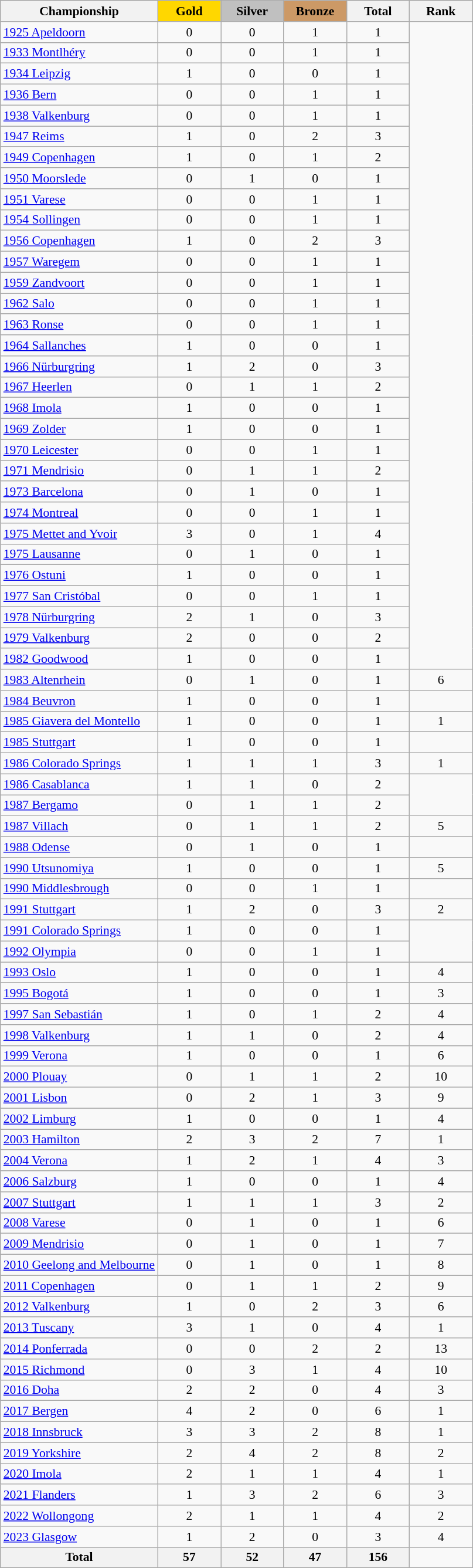<table class="wikitable sortable" border="1" style="text-align:center; font-size:90%;">
<tr>
<th style="width:15:em;">Championship</th>
<td style="background:gold; width:4.5em; font-weight:bold;">Gold</td>
<td style="background:silver; width:4.5em; font-weight:bold;">Silver</td>
<td style="background:#cc9966; width:4.5em; font-weight:bold;">Bronze</td>
<th style="width:4.5em;">Total</th>
<th style="width:4.5em;">Rank</th>
</tr>
<tr>
<td align=left> <a href='#'>1925 Apeldoorn</a></td>
<td>0</td>
<td>0</td>
<td>1</td>
<td>1</td>
</tr>
<tr>
<td align=left> <a href='#'>1933 Montlhéry</a></td>
<td>0</td>
<td>0</td>
<td>1</td>
<td>1</td>
</tr>
<tr>
<td align=left> <a href='#'>1934 Leipzig</a></td>
<td>1</td>
<td>0</td>
<td>0</td>
<td>1</td>
</tr>
<tr>
<td align=left> <a href='#'>1936 Bern</a></td>
<td>0</td>
<td>0</td>
<td>1</td>
<td>1</td>
</tr>
<tr>
<td align=left> <a href='#'>1938 Valkenburg</a></td>
<td>0</td>
<td>0</td>
<td>1</td>
<td>1</td>
</tr>
<tr>
<td align=left> <a href='#'>1947 Reims</a></td>
<td>1</td>
<td>0</td>
<td>2</td>
<td>3</td>
</tr>
<tr>
<td align=left> <a href='#'>1949 Copenhagen</a></td>
<td>1</td>
<td>0</td>
<td>1</td>
<td>2</td>
</tr>
<tr>
<td align=left> <a href='#'>1950 Moorslede</a></td>
<td>0</td>
<td>1</td>
<td>0</td>
<td>1</td>
</tr>
<tr>
<td align=left> <a href='#'>1951 Varese</a></td>
<td>0</td>
<td>0</td>
<td>1</td>
<td>1</td>
</tr>
<tr>
<td align=left> <a href='#'>1954 Sollingen</a></td>
<td>0</td>
<td>0</td>
<td>1</td>
<td>1</td>
</tr>
<tr>
<td align=left> <a href='#'>1956 Copenhagen</a></td>
<td>1</td>
<td>0</td>
<td>2</td>
<td>3</td>
</tr>
<tr>
<td align=left> <a href='#'>1957 Waregem</a></td>
<td>0</td>
<td>0</td>
<td>1</td>
<td>1</td>
</tr>
<tr>
<td align=left> <a href='#'>1959 Zandvoort</a></td>
<td>0</td>
<td>0</td>
<td>1</td>
<td>1</td>
</tr>
<tr>
<td align=left> <a href='#'>1962 Salo</a></td>
<td>0</td>
<td>0</td>
<td>1</td>
<td>1</td>
</tr>
<tr>
<td align=left> <a href='#'>1963 Ronse</a></td>
<td>0</td>
<td>0</td>
<td>1</td>
<td>1</td>
</tr>
<tr>
<td align=left> <a href='#'>1964 Sallanches</a></td>
<td>1</td>
<td>0</td>
<td>0</td>
<td>1</td>
</tr>
<tr>
<td align=left> <a href='#'>1966 Nürburgring</a></td>
<td>1</td>
<td>2</td>
<td>0</td>
<td>3</td>
</tr>
<tr>
<td align=left> <a href='#'>1967 Heerlen</a></td>
<td>0</td>
<td>1</td>
<td>1</td>
<td>2</td>
</tr>
<tr>
<td align=left> <a href='#'>1968 Imola</a></td>
<td>1</td>
<td>0</td>
<td>0</td>
<td>1</td>
</tr>
<tr>
<td align=left> <a href='#'>1969 Zolder</a></td>
<td>1</td>
<td>0</td>
<td>0</td>
<td>1</td>
</tr>
<tr>
<td align=left> <a href='#'>1970 Leicester</a></td>
<td>0</td>
<td>0</td>
<td>1</td>
<td>1</td>
</tr>
<tr>
<td align=left> <a href='#'>1971 Mendrisio</a></td>
<td>0</td>
<td>1</td>
<td>1</td>
<td>2</td>
</tr>
<tr>
<td align=left> <a href='#'>1973 Barcelona</a></td>
<td>0</td>
<td>1</td>
<td>0</td>
<td>1</td>
</tr>
<tr>
<td align=left> <a href='#'>1974 Montreal</a></td>
<td>0</td>
<td>0</td>
<td>1</td>
<td>1</td>
</tr>
<tr>
<td align=left> <a href='#'>1975 Mettet and Yvoir</a></td>
<td>3</td>
<td>0</td>
<td>1</td>
<td>4</td>
</tr>
<tr>
<td align=left> <a href='#'>1975 Lausanne</a></td>
<td>0</td>
<td>1</td>
<td>0</td>
<td>1</td>
</tr>
<tr>
<td align=left> <a href='#'>1976 Ostuni</a></td>
<td>1</td>
<td>0</td>
<td>0</td>
<td>1</td>
</tr>
<tr>
<td align=left> <a href='#'>1977 San Cristóbal</a></td>
<td>0</td>
<td>0</td>
<td>1</td>
<td>1</td>
</tr>
<tr>
<td align=left> <a href='#'>1978 Nürburgring</a></td>
<td>2</td>
<td>1</td>
<td>0</td>
<td>3</td>
</tr>
<tr>
<td align=left> <a href='#'>1979 Valkenburg</a></td>
<td>2</td>
<td>0</td>
<td>0</td>
<td>2</td>
</tr>
<tr>
<td align=left> <a href='#'>1982 Goodwood</a></td>
<td>1</td>
<td>0</td>
<td>0</td>
<td>1</td>
</tr>
<tr>
<td align=left> <a href='#'>1983 Altenrhein</a></td>
<td>0</td>
<td>1</td>
<td>0</td>
<td>1</td>
<td>6</td>
</tr>
<tr>
<td align=left> <a href='#'>1984 Beuvron</a></td>
<td>1</td>
<td>0</td>
<td>0</td>
<td>1</td>
</tr>
<tr>
<td align=left> <a href='#'>1985 Giavera del Montello</a></td>
<td>1</td>
<td>0</td>
<td>0</td>
<td>1</td>
<td>1</td>
</tr>
<tr>
<td align=left> <a href='#'>1985 Stuttgart</a></td>
<td>1</td>
<td>0</td>
<td>0</td>
<td>1</td>
</tr>
<tr>
<td align=left> <a href='#'>1986 Colorado Springs</a></td>
<td>1</td>
<td>1</td>
<td>1</td>
<td>3</td>
<td>1</td>
</tr>
<tr>
<td align=left> <a href='#'>1986 Casablanca</a></td>
<td>1</td>
<td>1</td>
<td>0</td>
<td>2</td>
</tr>
<tr>
<td align=left> <a href='#'>1987 Bergamo</a></td>
<td>0</td>
<td>1</td>
<td>1</td>
<td>2</td>
</tr>
<tr>
<td align=left> <a href='#'>1987 Villach</a></td>
<td>0</td>
<td>1</td>
<td>1</td>
<td>2</td>
<td>5</td>
</tr>
<tr>
<td align=left> <a href='#'>1988 Odense</a></td>
<td>0</td>
<td>1</td>
<td>0</td>
<td>1</td>
</tr>
<tr>
<td align=left> <a href='#'>1990 Utsunomiya</a></td>
<td>1</td>
<td>0</td>
<td>0</td>
<td>1</td>
<td>5</td>
</tr>
<tr>
<td align=left> <a href='#'>1990 Middlesbrough</a></td>
<td>0</td>
<td>0</td>
<td>1</td>
<td>1</td>
</tr>
<tr>
<td align=left> <a href='#'>1991 Stuttgart</a></td>
<td>1</td>
<td>2</td>
<td>0</td>
<td>3</td>
<td>2</td>
</tr>
<tr>
<td align=left> <a href='#'>1991 Colorado Springs</a></td>
<td>1</td>
<td>0</td>
<td>0</td>
<td>1</td>
</tr>
<tr>
<td align=left> <a href='#'>1992 Olympia</a></td>
<td>0</td>
<td>0</td>
<td>1</td>
<td>1</td>
</tr>
<tr>
<td align=left> <a href='#'>1993 Oslo</a></td>
<td>1</td>
<td>0</td>
<td>0</td>
<td>1</td>
<td>4</td>
</tr>
<tr>
<td align=left> <a href='#'>1995 Bogotá</a></td>
<td>1</td>
<td>0</td>
<td>0</td>
<td>1</td>
<td>3</td>
</tr>
<tr>
<td align=left> <a href='#'>1997 San Sebastián</a></td>
<td>1</td>
<td>0</td>
<td>1</td>
<td>2</td>
<td>4</td>
</tr>
<tr>
<td align=left> <a href='#'>1998 Valkenburg</a></td>
<td>1</td>
<td>1</td>
<td>0</td>
<td>2</td>
<td>4</td>
</tr>
<tr>
<td align=left> <a href='#'>1999 Verona</a></td>
<td>1</td>
<td>0</td>
<td>0</td>
<td>1</td>
<td>6</td>
</tr>
<tr>
<td align=left> <a href='#'>2000 Plouay</a></td>
<td>0</td>
<td>1</td>
<td>1</td>
<td>2</td>
<td>10</td>
</tr>
<tr>
<td align=left> <a href='#'>2001 Lisbon</a></td>
<td>0</td>
<td>2</td>
<td>1</td>
<td>3</td>
<td>9</td>
</tr>
<tr>
<td align=left> <a href='#'>2002 Limburg</a></td>
<td>1</td>
<td>0</td>
<td>0</td>
<td>1</td>
<td>4</td>
</tr>
<tr>
<td align=left> <a href='#'>2003 Hamilton</a></td>
<td>2</td>
<td>3</td>
<td>2</td>
<td>7</td>
<td>1</td>
</tr>
<tr>
<td align=left> <a href='#'>2004 Verona</a></td>
<td>1</td>
<td>2</td>
<td>1</td>
<td>4</td>
<td>3</td>
</tr>
<tr>
<td align=left> <a href='#'>2006 Salzburg</a></td>
<td>1</td>
<td>0</td>
<td>0</td>
<td>1</td>
<td>4</td>
</tr>
<tr>
<td align=left> <a href='#'>2007 Stuttgart</a></td>
<td>1</td>
<td>1</td>
<td>1</td>
<td>3</td>
<td>2</td>
</tr>
<tr>
<td align=left> <a href='#'>2008 Varese</a></td>
<td>0</td>
<td>1</td>
<td>0</td>
<td>1</td>
<td>6</td>
</tr>
<tr>
<td align=left> <a href='#'>2009 Mendrisio</a></td>
<td>0</td>
<td>1</td>
<td>0</td>
<td>1</td>
<td>7</td>
</tr>
<tr>
<td align=left> <a href='#'>2010 Geelong and Melbourne</a></td>
<td>0</td>
<td>1</td>
<td>0</td>
<td>1</td>
<td>8</td>
</tr>
<tr>
<td align=left> <a href='#'>2011 Copenhagen</a></td>
<td>0</td>
<td>1</td>
<td>1</td>
<td>2</td>
<td>9</td>
</tr>
<tr>
<td align=left> <a href='#'>2012 Valkenburg</a></td>
<td>1</td>
<td>0</td>
<td>2</td>
<td>3</td>
<td>6</td>
</tr>
<tr>
<td align=left> <a href='#'>2013 Tuscany</a></td>
<td>3</td>
<td>1</td>
<td>0</td>
<td>4</td>
<td>1</td>
</tr>
<tr>
<td align=left> <a href='#'>2014 Ponferrada</a></td>
<td>0</td>
<td>0</td>
<td>2</td>
<td>2</td>
<td>13</td>
</tr>
<tr>
<td align=left> <a href='#'>2015 Richmond</a></td>
<td>0</td>
<td>3</td>
<td>1</td>
<td>4</td>
<td>10</td>
</tr>
<tr>
<td align=left> <a href='#'>2016 Doha</a></td>
<td>2</td>
<td>2</td>
<td>0</td>
<td>4</td>
<td>3</td>
</tr>
<tr>
<td align=left> <a href='#'>2017 Bergen</a></td>
<td>4</td>
<td>2</td>
<td>0</td>
<td>6</td>
<td>1</td>
</tr>
<tr>
<td align=left> <a href='#'>2018 Innsbruck</a></td>
<td>3</td>
<td>3</td>
<td>2</td>
<td>8</td>
<td>1</td>
</tr>
<tr>
<td align=left> <a href='#'>2019 Yorkshire</a></td>
<td>2</td>
<td>4</td>
<td>2</td>
<td>8</td>
<td>2</td>
</tr>
<tr>
<td align=left> <a href='#'>2020 Imola</a></td>
<td>2</td>
<td>1</td>
<td>1</td>
<td>4</td>
<td>1</td>
</tr>
<tr>
<td align=left> <a href='#'>2021 Flanders</a></td>
<td>1</td>
<td>3</td>
<td>2</td>
<td>6</td>
<td>3</td>
</tr>
<tr>
<td align=left> <a href='#'>2022 Wollongong</a></td>
<td>2</td>
<td>1</td>
<td>1</td>
<td>4</td>
<td>2</td>
</tr>
<tr>
<td align=left> <a href='#'>2023 Glasgow</a></td>
<td>1</td>
<td>2</td>
<td>0</td>
<td>3</td>
<td>4</td>
</tr>
<tr>
<th>Total</th>
<th>57</th>
<th>52</th>
<th>47</th>
<th>156</th>
</tr>
</table>
